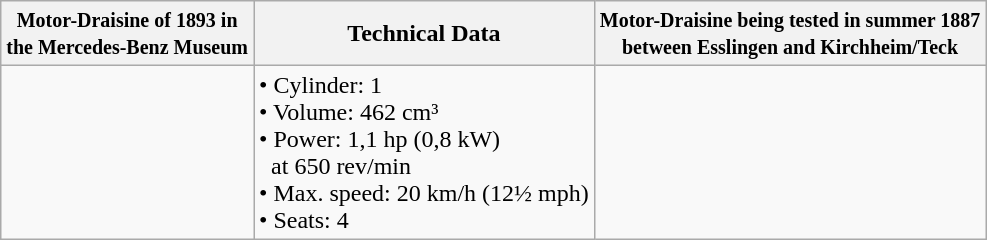<table class="wikitable">
<tr>
<th><small>Motor-Draisine of 1893 in<br>the Mercedes-Benz Museum</small></th>
<th>Technical Data</th>
<th><small>Motor-Draisine being tested in summer 1887<br>between Esslingen and Kirchheim/Teck</small></th>
</tr>
<tr>
<td></td>
<td>• Cylinder: 1<br>• Volume: 462 cm³<br>• Power: 1,1 hp (0,8 kW)<br>  at 650 rev/min<br>• Max. speed: 20 km/h (12½ mph)<br>• Seats: 4</td>
<td></td>
</tr>
</table>
